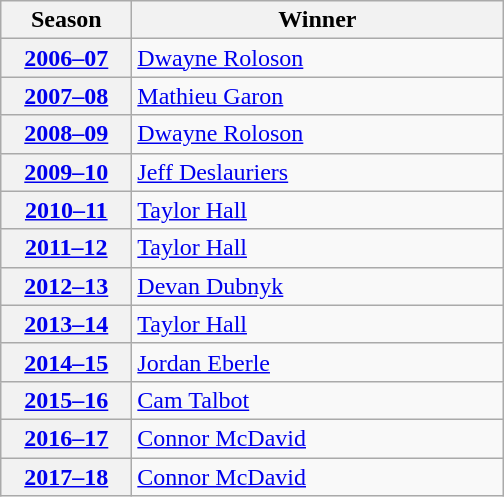<table class="wikitable">
<tr>
<th scope="col" style="width:5em">Season</th>
<th scope="col" style="width:15em">Winner</th>
</tr>
<tr>
<th scope="row"><a href='#'>2006–07</a></th>
<td><a href='#'>Dwayne Roloson</a></td>
</tr>
<tr>
<th scope="row"><a href='#'>2007–08</a></th>
<td><a href='#'>Mathieu Garon</a></td>
</tr>
<tr>
<th scope="row"><a href='#'>2008–09</a></th>
<td><a href='#'>Dwayne Roloson</a></td>
</tr>
<tr>
<th scope="row"><a href='#'>2009–10</a></th>
<td><a href='#'>Jeff Deslauriers</a></td>
</tr>
<tr>
<th scope="row"><a href='#'>2010–11</a></th>
<td><a href='#'>Taylor Hall</a></td>
</tr>
<tr>
<th scope="row"><a href='#'>2011–12</a></th>
<td><a href='#'>Taylor Hall</a></td>
</tr>
<tr>
<th scope="row"><a href='#'>2012–13</a></th>
<td><a href='#'>Devan Dubnyk</a></td>
</tr>
<tr>
<th scope="row"><a href='#'>2013–14</a></th>
<td><a href='#'>Taylor Hall</a></td>
</tr>
<tr>
<th scope="row"><a href='#'>2014–15</a></th>
<td><a href='#'>Jordan Eberle</a></td>
</tr>
<tr>
<th scope="row"><a href='#'>2015–16</a></th>
<td><a href='#'>Cam Talbot</a></td>
</tr>
<tr>
<th scope="row"><a href='#'>2016–17</a></th>
<td><a href='#'>Connor McDavid</a></td>
</tr>
<tr>
<th scope="row"><a href='#'>2017–18</a></th>
<td><a href='#'>Connor McDavid</a></td>
</tr>
</table>
